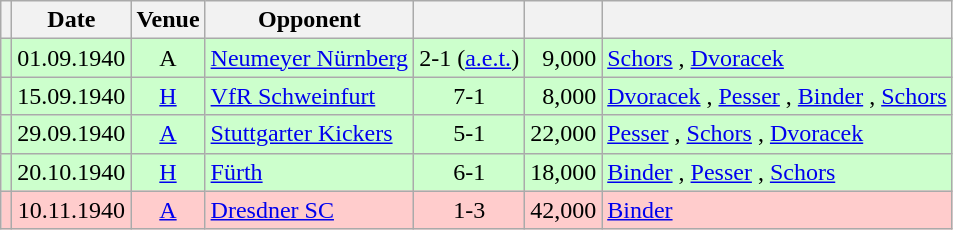<table class="wikitable" Style="text-align: center">
<tr>
<th></th>
<th>Date</th>
<th>Venue</th>
<th>Opponent</th>
<th></th>
<th></th>
<th></th>
</tr>
<tr style="background:#cfc">
<td></td>
<td>01.09.1940</td>
<td>A</td>
<td align="left"><a href='#'>Neumeyer Nürnberg</a></td>
<td>2-1 (<a href='#'>a.e.t.</a>)</td>
<td align="right">9,000</td>
<td align="left"><a href='#'>Schors</a> , <a href='#'>Dvoracek</a> </td>
</tr>
<tr style="background:#cfc">
<td></td>
<td>15.09.1940</td>
<td><a href='#'>H</a></td>
<td align="left"><a href='#'>VfR Schweinfurt</a></td>
<td>7-1</td>
<td align="right">8,000</td>
<td align="left"><a href='#'>Dvoracek</a> , <a href='#'>Pesser</a>  , <a href='#'>Binder</a> , <a href='#'>Schors</a>   </td>
</tr>
<tr style="background:#cfc">
<td></td>
<td>29.09.1940</td>
<td><a href='#'>A</a></td>
<td align="left"><a href='#'>Stuttgarter Kickers</a></td>
<td>5-1</td>
<td align="right">22,000</td>
<td align="left"><a href='#'>Pesser</a> , <a href='#'>Schors</a>   , <a href='#'>Dvoracek</a> </td>
</tr>
<tr style="background:#cfc">
<td></td>
<td>20.10.1940</td>
<td><a href='#'>H</a></td>
<td align="left"><a href='#'>Fürth</a></td>
<td>6-1</td>
<td align="right">18,000</td>
<td align="left"><a href='#'>Binder</a>    , <a href='#'>Pesser</a> , <a href='#'>Schors</a> </td>
</tr>
<tr style="background:#fcc">
<td></td>
<td>10.11.1940</td>
<td><a href='#'>A</a></td>
<td align="left"><a href='#'>Dresdner SC</a></td>
<td>1-3</td>
<td align="right">42,000</td>
<td align="left"><a href='#'>Binder</a> </td>
</tr>
</table>
